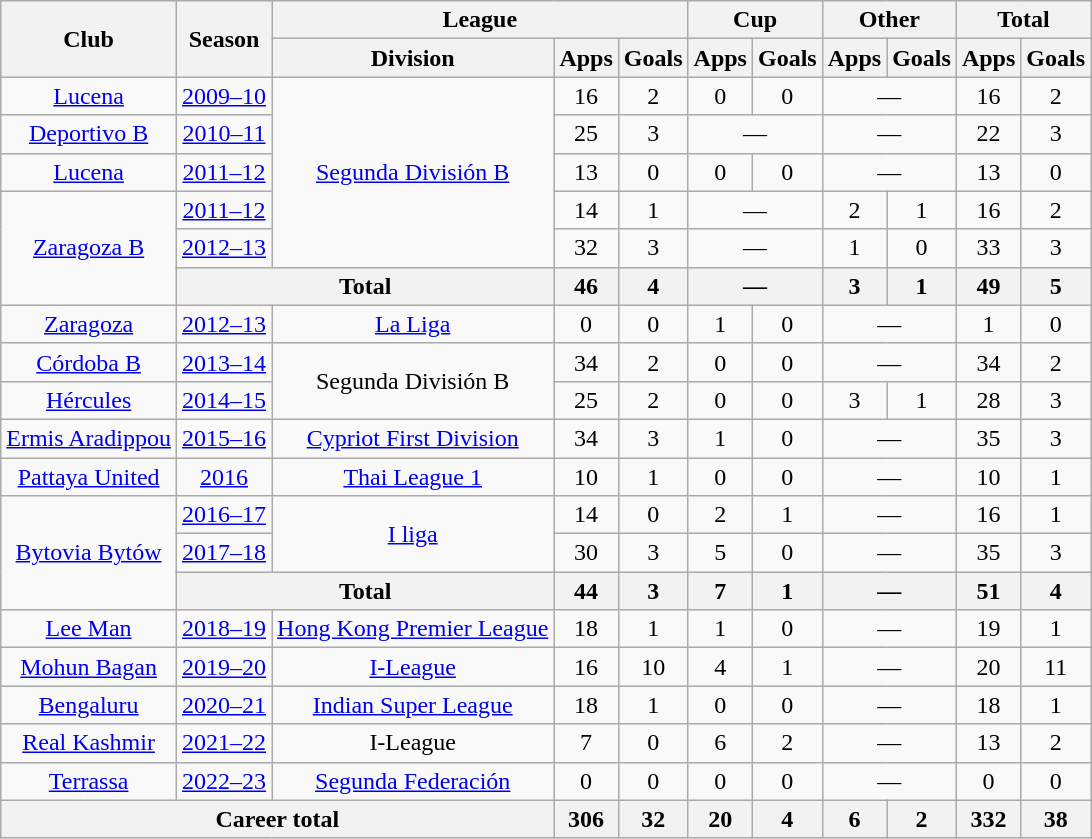<table class="wikitable" style="text-align: center;">
<tr>
<th rowspan="2">Club</th>
<th rowspan="2">Season</th>
<th colspan="3">League</th>
<th colspan="2">Cup</th>
<th colspan="2">Other</th>
<th colspan="2">Total</th>
</tr>
<tr>
<th>Division</th>
<th>Apps</th>
<th>Goals</th>
<th>Apps</th>
<th>Goals</th>
<th>Apps</th>
<th>Goals</th>
<th>Apps</th>
<th>Goals</th>
</tr>
<tr>
<td rowspan="1"><a href='#'>Lucena</a></td>
<td><a href='#'>2009–10</a></td>
<td rowspan="5"><a href='#'>Segunda División B</a></td>
<td>16</td>
<td>2</td>
<td>0</td>
<td>0</td>
<td colspan="2">—</td>
<td>16</td>
<td>2</td>
</tr>
<tr>
<td rowspan="1"><a href='#'>Deportivo B</a></td>
<td><a href='#'>2010–11</a></td>
<td>25</td>
<td>3</td>
<td colspan="2">—</td>
<td colspan="2">—</td>
<td>22</td>
<td>3</td>
</tr>
<tr>
<td rowspan="1"><a href='#'>Lucena</a></td>
<td><a href='#'>2011–12</a></td>
<td>13</td>
<td>0</td>
<td>0</td>
<td>0</td>
<td colspan="2">—</td>
<td>13</td>
<td>0</td>
</tr>
<tr>
<td rowspan="3"><a href='#'>Zaragoza B</a></td>
<td><a href='#'>2011–12</a></td>
<td>14</td>
<td>1</td>
<td colspan="2">—</td>
<td>2</td>
<td>1</td>
<td>16</td>
<td>2</td>
</tr>
<tr>
<td><a href='#'>2012–13</a></td>
<td>32</td>
<td>3</td>
<td colspan="2">—</td>
<td>1</td>
<td>0</td>
<td>33</td>
<td>3</td>
</tr>
<tr>
<th colspan="2">Total</th>
<th>46</th>
<th>4</th>
<th colspan="2">—</th>
<th>3</th>
<th>1</th>
<th>49</th>
<th>5</th>
</tr>
<tr>
<td rowspan="1"><a href='#'>Zaragoza</a></td>
<td><a href='#'>2012–13</a></td>
<td rowspan="1"><a href='#'>La Liga</a></td>
<td>0</td>
<td>0</td>
<td>1</td>
<td>0</td>
<td colspan="2">—</td>
<td>1</td>
<td>0</td>
</tr>
<tr>
<td rowspan="1"><a href='#'>Córdoba B</a></td>
<td><a href='#'>2013–14</a></td>
<td rowspan="2">Segunda División B</td>
<td>34</td>
<td>2</td>
<td>0</td>
<td>0</td>
<td colspan="2">—</td>
<td>34</td>
<td>2</td>
</tr>
<tr>
<td rowspan="1"><a href='#'>Hércules</a></td>
<td><a href='#'>2014–15</a></td>
<td>25</td>
<td>2</td>
<td>0</td>
<td>0</td>
<td>3</td>
<td>1</td>
<td>28</td>
<td>3</td>
</tr>
<tr>
<td rowspan="1"><a href='#'>Ermis Aradippou</a></td>
<td><a href='#'>2015–16</a></td>
<td rowspan="1"><a href='#'>Cypriot First Division</a></td>
<td>34</td>
<td>3</td>
<td>1</td>
<td>0</td>
<td colspan="2">—</td>
<td>35</td>
<td>3</td>
</tr>
<tr>
<td rowspan="1"><a href='#'>Pattaya United</a></td>
<td><a href='#'>2016</a></td>
<td rowspan="1"><a href='#'>Thai League 1</a></td>
<td>10</td>
<td>1</td>
<td>0</td>
<td>0</td>
<td colspan="2">—</td>
<td>10</td>
<td>1</td>
</tr>
<tr>
<td rowspan="3"><a href='#'>Bytovia Bytów</a></td>
<td><a href='#'>2016–17</a></td>
<td rowspan="2"><a href='#'>I liga</a></td>
<td>14</td>
<td>0</td>
<td>2</td>
<td>1</td>
<td colspan="2">—</td>
<td>16</td>
<td>1</td>
</tr>
<tr>
<td><a href='#'>2017–18</a></td>
<td>30</td>
<td>3</td>
<td>5</td>
<td>0</td>
<td colspan="2">—</td>
<td>35</td>
<td>3</td>
</tr>
<tr>
<th colspan="2">Total</th>
<th>44</th>
<th>3</th>
<th>7</th>
<th>1</th>
<th colspan="2">—</th>
<th>51</th>
<th>4</th>
</tr>
<tr>
<td rowspan="1"><a href='#'>Lee Man</a></td>
<td><a href='#'>2018–19</a></td>
<td rowspan="1"><a href='#'>Hong Kong Premier League</a></td>
<td>18</td>
<td>1</td>
<td>1</td>
<td>0</td>
<td colspan="2">—</td>
<td>19</td>
<td>1</td>
</tr>
<tr>
<td rowspan="1"><a href='#'>Mohun Bagan</a></td>
<td><a href='#'>2019–20</a></td>
<td rowspan="1"><a href='#'>I-League</a></td>
<td>16</td>
<td>10</td>
<td>4</td>
<td>1</td>
<td colspan="2">—</td>
<td>20</td>
<td>11</td>
</tr>
<tr>
<td rowspan="1"><a href='#'>Bengaluru</a></td>
<td><a href='#'>2020–21</a></td>
<td rowspan="1"><a href='#'>Indian Super League</a></td>
<td>18</td>
<td>1</td>
<td>0</td>
<td>0</td>
<td colspan="2">—</td>
<td>18</td>
<td>1</td>
</tr>
<tr>
<td rowspan="1"><a href='#'>Real Kashmir</a></td>
<td><a href='#'>2021–22</a></td>
<td rowspan="1">I-League</td>
<td>7</td>
<td>0</td>
<td>6</td>
<td>2</td>
<td colspan="2">—</td>
<td>13</td>
<td>2</td>
</tr>
<tr>
<td rowspan="1"><a href='#'>Terrassa</a></td>
<td><a href='#'>2022–23</a></td>
<td rowspan="1"><a href='#'>Segunda Federación</a></td>
<td>0</td>
<td>0</td>
<td>0</td>
<td>0</td>
<td colspan="2">—</td>
<td>0</td>
<td>0</td>
</tr>
<tr>
<th colspan="3">Career total</th>
<th>306</th>
<th>32</th>
<th>20</th>
<th>4</th>
<th>6</th>
<th>2</th>
<th>332</th>
<th>38</th>
</tr>
</table>
